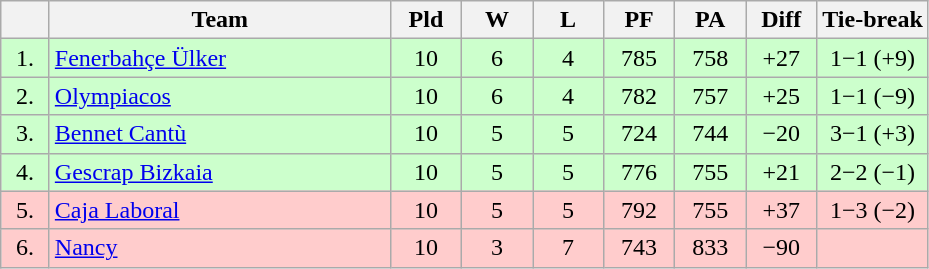<table class="wikitable" style="text-align:center">
<tr>
<th width=25></th>
<th width=220>Team</th>
<th width=40>Pld</th>
<th width=40>W</th>
<th width=40>L</th>
<th width=40>PF</th>
<th width=40>PA</th>
<th width=40>Diff</th>
<th>Tie-break</th>
</tr>
<tr style="background:#ccffcc;">
<td>1.</td>
<td align=left> <a href='#'>Fenerbahçe Ülker</a></td>
<td>10</td>
<td>6</td>
<td>4</td>
<td>785</td>
<td>758</td>
<td>+27</td>
<td>1−1 (+9)</td>
</tr>
<tr style="background:#ccffcc;">
<td>2.</td>
<td align=left> <a href='#'>Olympiacos</a></td>
<td>10</td>
<td>6</td>
<td>4</td>
<td>782</td>
<td>757</td>
<td>+25</td>
<td>1−1 (−9)</td>
</tr>
<tr style="background:#ccffcc;">
<td>3.</td>
<td align=left> <a href='#'>Bennet Cantù</a></td>
<td>10</td>
<td>5</td>
<td>5</td>
<td>724</td>
<td>744</td>
<td>−20</td>
<td>3−1 (+3)</td>
</tr>
<tr style="background:#ccffcc;">
<td>4.</td>
<td align=left> <a href='#'>Gescrap Bizkaia</a></td>
<td>10</td>
<td>5</td>
<td>5</td>
<td>776</td>
<td>755</td>
<td>+21</td>
<td>2−2 (−1)</td>
</tr>
<tr style="background:#ffcccc;">
<td>5.</td>
<td align=left> <a href='#'>Caja Laboral</a></td>
<td>10</td>
<td>5</td>
<td>5</td>
<td>792</td>
<td>755</td>
<td>+37</td>
<td>1−3 (−2)</td>
</tr>
<tr style="background:#ffcccc;">
<td>6.</td>
<td align=left> <a href='#'>Nancy</a></td>
<td>10</td>
<td>3</td>
<td>7</td>
<td>743</td>
<td>833</td>
<td>−90</td>
<td></td>
</tr>
</table>
